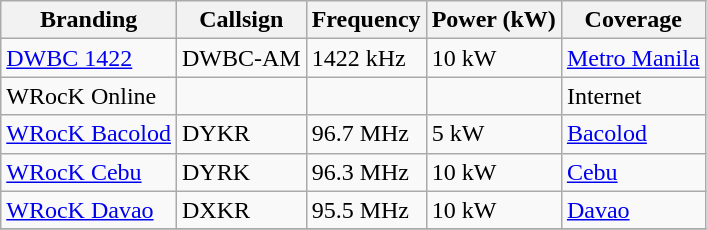<table class="wikitable">
<tr>
<th>Branding</th>
<th>Callsign</th>
<th>Frequency</th>
<th>Power (kW)</th>
<th>Coverage</th>
</tr>
<tr>
<td><a href='#'>DWBC 1422</a></td>
<td>DWBC-AM</td>
<td>1422 kHz</td>
<td>10 kW</td>
<td><a href='#'>Metro Manila</a></td>
</tr>
<tr>
<td>WRocK Online</td>
<td></td>
<td></td>
<td></td>
<td>Internet</td>
</tr>
<tr>
<td><a href='#'>WRocK Bacolod</a></td>
<td>DYKR</td>
<td>96.7 MHz</td>
<td>5 kW</td>
<td><a href='#'>Bacolod</a></td>
</tr>
<tr>
<td><a href='#'>WRocK Cebu</a></td>
<td>DYRK</td>
<td>96.3 MHz</td>
<td>10 kW</td>
<td><a href='#'>Cebu</a></td>
</tr>
<tr>
<td><a href='#'>WRocK Davao</a></td>
<td>DXKR</td>
<td>95.5 MHz</td>
<td>10 kW</td>
<td><a href='#'>Davao</a></td>
</tr>
<tr>
</tr>
</table>
